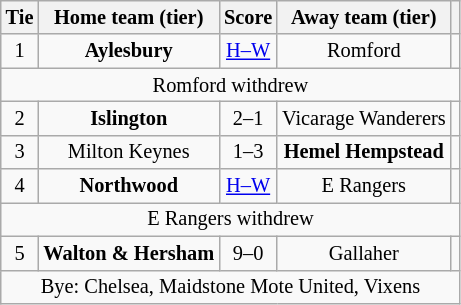<table class="wikitable" style="text-align:center; font-size:85%">
<tr>
<th>Tie</th>
<th>Home team (tier)</th>
<th>Score</th>
<th>Away team (tier)</th>
<th></th>
</tr>
<tr>
<td align="center">1</td>
<td><strong>Aylesbury</strong></td>
<td align="center"><a href='#'>H–W</a></td>
<td>Romford</td>
<td></td>
</tr>
<tr>
<td colspan="5" align="center">Romford withdrew</td>
</tr>
<tr>
<td align="center">2</td>
<td><strong>Islington</strong></td>
<td align="center">2–1</td>
<td>Vicarage Wanderers</td>
<td></td>
</tr>
<tr>
<td align="center">3</td>
<td>Milton Keynes</td>
<td align="center">1–3</td>
<td><strong>Hemel Hempstead</strong></td>
<td></td>
</tr>
<tr>
<td align="center">4</td>
<td><strong>Northwood</strong></td>
<td align="center"><a href='#'>H–W</a></td>
<td>E Rangers</td>
<td></td>
</tr>
<tr>
<td colspan="5" align="center">E Rangers withdrew</td>
</tr>
<tr>
<td align="center">5</td>
<td><strong>Walton & Hersham</strong></td>
<td align="center">9–0</td>
<td>Gallaher</td>
<td></td>
</tr>
<tr>
<td colspan="5" align="center">Bye: Chelsea, Maidstone Mote United, Vixens</td>
</tr>
</table>
